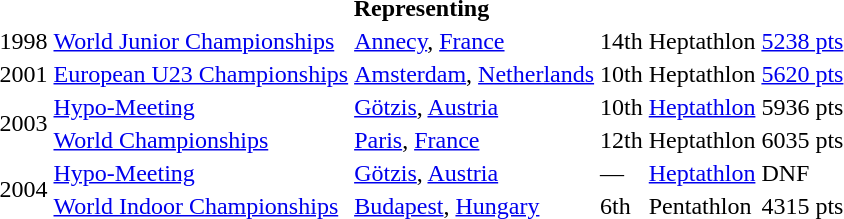<table>
<tr>
<th colspan="6">Representing </th>
</tr>
<tr>
<td>1998</td>
<td><a href='#'>World Junior Championships</a></td>
<td><a href='#'>Annecy</a>, <a href='#'>France</a></td>
<td>14th</td>
<td>Heptathlon</td>
<td><a href='#'>5238 pts</a></td>
</tr>
<tr>
<td>2001</td>
<td><a href='#'>European U23 Championships</a></td>
<td><a href='#'>Amsterdam</a>, <a href='#'>Netherlands</a></td>
<td>10th</td>
<td>Heptathlon</td>
<td><a href='#'>5620 pts</a></td>
</tr>
<tr>
<td rowspan=2>2003</td>
<td><a href='#'>Hypo-Meeting</a></td>
<td><a href='#'>Götzis</a>, <a href='#'>Austria</a></td>
<td>10th</td>
<td><a href='#'>Heptathlon</a></td>
<td>5936 pts</td>
</tr>
<tr>
<td><a href='#'>World Championships</a></td>
<td><a href='#'>Paris</a>, <a href='#'>France</a></td>
<td>12th</td>
<td>Heptathlon</td>
<td>6035 pts</td>
</tr>
<tr>
<td rowspan=2>2004</td>
<td><a href='#'>Hypo-Meeting</a></td>
<td><a href='#'>Götzis</a>, <a href='#'>Austria</a></td>
<td>—</td>
<td><a href='#'>Heptathlon</a></td>
<td>DNF</td>
</tr>
<tr>
<td><a href='#'>World Indoor Championships</a></td>
<td><a href='#'>Budapest</a>, <a href='#'>Hungary</a></td>
<td>6th</td>
<td>Pentathlon</td>
<td>4315 pts</td>
</tr>
</table>
